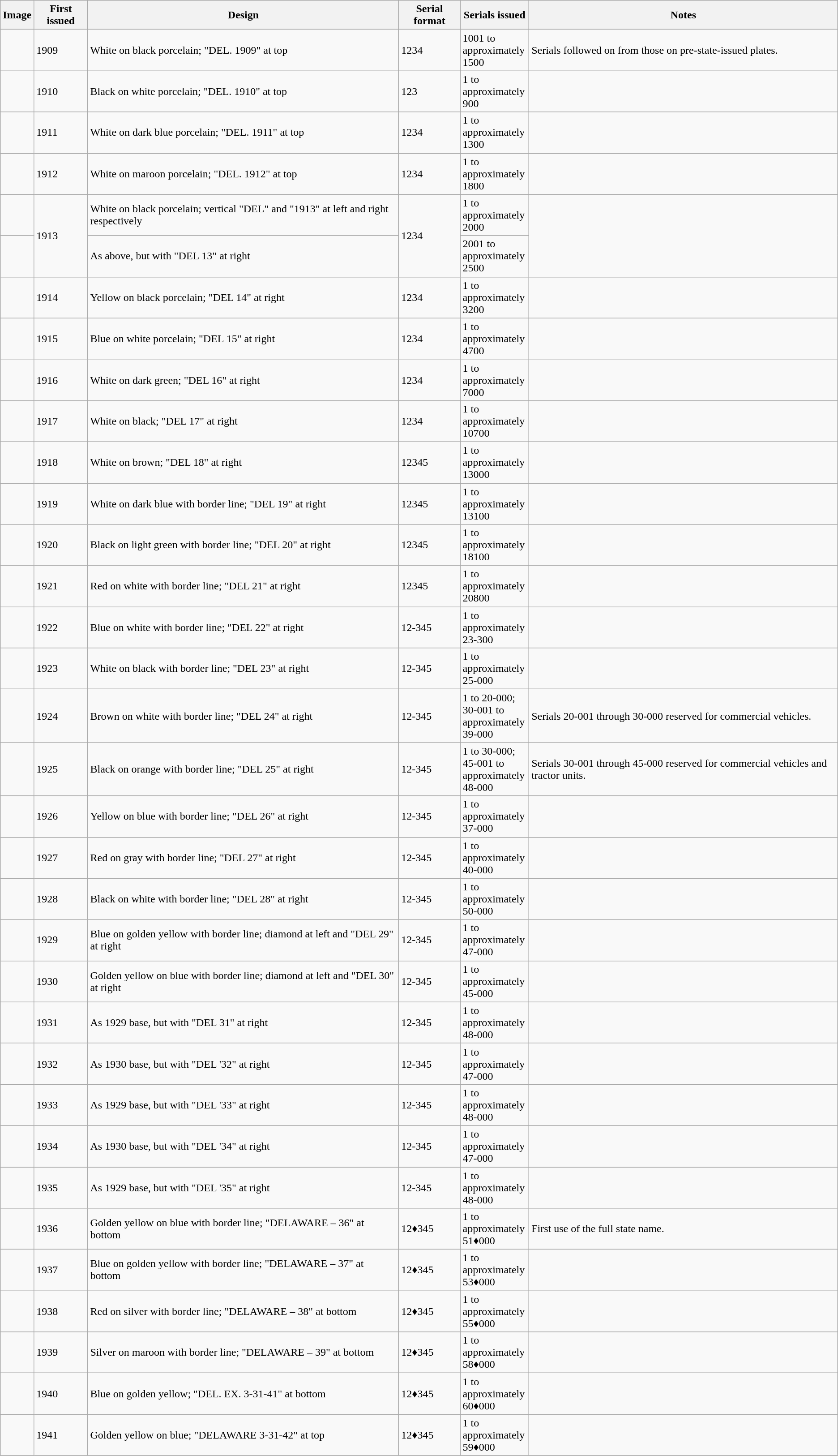<table class="wikitable">
<tr>
<th>Image</th>
<th>First issued</th>
<th>Design</th>
<th>Serial format</th>
<th style="width:95px;">Serials issued</th>
<th>Notes</th>
</tr>
<tr>
<td></td>
<td>1909</td>
<td>White on black porcelain; "DEL. 1909" at top</td>
<td>1234</td>
<td>1001 to approximately 1500</td>
<td>Serials followed on from those on pre-state-issued plates.</td>
</tr>
<tr>
<td></td>
<td>1910</td>
<td>Black on white porcelain; "DEL. 1910" at top</td>
<td>123</td>
<td>1 to approximately 900</td>
<td></td>
</tr>
<tr>
<td></td>
<td>1911</td>
<td>White on dark blue porcelain; "DEL. 1911" at top</td>
<td>1234</td>
<td>1 to approximately 1300</td>
<td></td>
</tr>
<tr>
<td></td>
<td>1912</td>
<td>White on maroon porcelain; "DEL. 1912" at top</td>
<td>1234</td>
<td>1 to approximately 1800</td>
<td></td>
</tr>
<tr>
<td></td>
<td rowspan="2">1913</td>
<td>White on black porcelain; vertical "DEL" and "1913" at left and right respectively</td>
<td rowspan="2">1234</td>
<td>1 to approximately 2000</td>
<td rowspan="2"></td>
</tr>
<tr>
<td></td>
<td>As above, but with "DEL 13" at right</td>
<td>2001 to approximately 2500</td>
</tr>
<tr>
<td></td>
<td>1914</td>
<td>Yellow on black porcelain; "DEL 14" at right</td>
<td>1234</td>
<td>1 to approximately 3200</td>
<td></td>
</tr>
<tr>
<td></td>
<td>1915</td>
<td>Blue on white porcelain; "DEL 15" at right</td>
<td>1234</td>
<td>1 to approximately 4700</td>
<td></td>
</tr>
<tr>
<td></td>
<td>1916</td>
<td>White on dark green; "DEL 16" at right</td>
<td>1234</td>
<td>1 to approximately 7000</td>
<td></td>
</tr>
<tr>
<td></td>
<td>1917</td>
<td>White on black; "DEL 17" at right</td>
<td>1234</td>
<td>1 to approximately 10700</td>
<td></td>
</tr>
<tr>
<td></td>
<td>1918</td>
<td>White on brown; "DEL 18" at right</td>
<td>12345</td>
<td>1 to approximately 13000</td>
<td></td>
</tr>
<tr>
<td></td>
<td>1919</td>
<td>White on dark blue with border line; "DEL 19" at right</td>
<td>12345</td>
<td>1 to approximately 13100</td>
<td></td>
</tr>
<tr>
<td></td>
<td>1920</td>
<td>Black on light green with border line; "DEL 20" at right</td>
<td>12345</td>
<td>1 to approximately 18100</td>
<td></td>
</tr>
<tr>
<td></td>
<td>1921</td>
<td>Red on white with border line; "DEL 21" at right</td>
<td>12345</td>
<td>1 to approximately 20800</td>
<td></td>
</tr>
<tr>
<td></td>
<td>1922</td>
<td>Blue on white with border line; "DEL 22" at right</td>
<td>12-345</td>
<td>1 to approximately<br>23-300</td>
<td></td>
</tr>
<tr>
<td></td>
<td>1923</td>
<td>White on black with border line; "DEL 23" at right</td>
<td>12-345</td>
<td>1 to approximately<br>25-000</td>
<td></td>
</tr>
<tr>
<td></td>
<td>1924</td>
<td>Brown on white with border line; "DEL 24" at right</td>
<td>12-345</td>
<td>1 to 20-000;<br>30-001 to approximately<br>39-000</td>
<td>Serials 20-001 through 30-000 reserved for commercial vehicles.</td>
</tr>
<tr>
<td></td>
<td>1925</td>
<td>Black on orange with border line; "DEL 25" at right</td>
<td>12-345</td>
<td>1 to 30-000;<br>45-001 to approximately<br>48-000</td>
<td>Serials 30-001 through 45-000 reserved for commercial vehicles and tractor units.</td>
</tr>
<tr>
<td></td>
<td>1926</td>
<td>Yellow on blue with border line; "DEL 26" at right</td>
<td>12-345</td>
<td>1 to approximately<br>37-000</td>
<td></td>
</tr>
<tr>
<td></td>
<td>1927</td>
<td>Red on gray with border line; "DEL 27" at right</td>
<td>12-345</td>
<td>1 to approximately<br>40-000</td>
<td></td>
</tr>
<tr>
<td></td>
<td>1928</td>
<td>Black on white with border line; "DEL 28" at right</td>
<td>12-345</td>
<td>1 to approximately<br>50-000</td>
<td></td>
</tr>
<tr>
<td></td>
<td>1929</td>
<td>Blue on golden yellow with border line; diamond at left and "DEL 29" at right</td>
<td>12-345</td>
<td>1 to approximately<br>47-000</td>
<td></td>
</tr>
<tr>
<td></td>
<td>1930</td>
<td>Golden yellow on blue with border line; diamond at left and "DEL 30" at right</td>
<td>12-345</td>
<td>1 to approximately<br>45-000</td>
<td></td>
</tr>
<tr>
<td></td>
<td>1931</td>
<td>As 1929 base, but with "DEL 31" at right</td>
<td>12-345</td>
<td>1 to approximately<br>48-000</td>
<td></td>
</tr>
<tr>
<td></td>
<td>1932</td>
<td>As 1930 base, but with "DEL '32" at right</td>
<td>12-345</td>
<td>1 to approximately<br>47-000</td>
<td></td>
</tr>
<tr>
<td></td>
<td>1933</td>
<td>As 1929 base, but with "DEL '33" at right</td>
<td>12-345</td>
<td>1 to approximately<br>48-000</td>
<td></td>
</tr>
<tr>
<td></td>
<td>1934</td>
<td>As 1930 base, but with "DEL '34" at right</td>
<td>12-345</td>
<td>1 to approximately<br>47-000</td>
<td></td>
</tr>
<tr>
<td></td>
<td>1935</td>
<td>As 1929 base, but with "DEL '35" at right</td>
<td>12-345</td>
<td>1 to approximately<br>48-000</td>
<td></td>
</tr>
<tr>
<td></td>
<td>1936</td>
<td>Golden yellow on blue with border line; "DELAWARE – 36" at bottom</td>
<td>12♦345</td>
<td>1 to approximately 51♦000</td>
<td>First use of the full state name.</td>
</tr>
<tr>
<td></td>
<td>1937</td>
<td>Blue on golden yellow with border line; "DELAWARE – 37" at bottom</td>
<td>12♦345</td>
<td>1 to approximately 53♦000</td>
<td></td>
</tr>
<tr>
<td></td>
<td>1938</td>
<td>Red on silver with border line; "DELAWARE – 38" at bottom</td>
<td>12♦345</td>
<td>1 to approximately 55♦000</td>
<td></td>
</tr>
<tr>
<td></td>
<td>1939</td>
<td>Silver on maroon with border line; "DELAWARE – 39" at bottom</td>
<td>12♦345</td>
<td>1 to approximately 58♦000</td>
<td></td>
</tr>
<tr>
<td></td>
<td>1940</td>
<td>Blue on golden yellow; "DEL. EX. 3-31-41" at bottom</td>
<td>12♦345</td>
<td>1 to approximately 60♦000</td>
<td></td>
</tr>
<tr>
<td></td>
<td>1941</td>
<td>Golden yellow on blue; "DELAWARE 3-31-42" at top</td>
<td>12♦345</td>
<td>1 to approximately 59♦000</td>
<td></td>
</tr>
</table>
